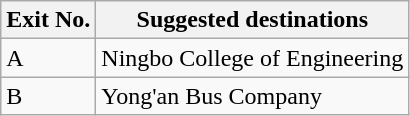<table class="wikitable" style="margin-bottom: 10px;">
<tr>
<th>Exit No.</th>
<th>Suggested destinations</th>
</tr>
<tr>
<td>A</td>
<td>Ningbo College of Engineering</td>
</tr>
<tr>
<td>B</td>
<td>Yong'an Bus Company</td>
</tr>
</table>
